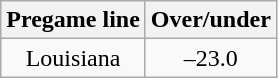<table class="wikitable" style="margin-right: auto; margin-right: auto; border: none;">
<tr align="center">
<th style=>Pregame line</th>
<th style=>Over/under</th>
</tr>
<tr align="center">
<td>Louisiana</td>
<td>–23.0</td>
</tr>
</table>
